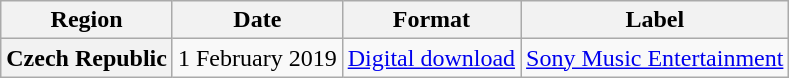<table class="wikitable plainrowheaders">
<tr>
<th>Region</th>
<th>Date</th>
<th>Format</th>
<th>Label</th>
</tr>
<tr>
<th scope="row">Czech Republic</th>
<td>1 February 2019</td>
<td><a href='#'>Digital download</a></td>
<td><a href='#'>Sony Music Entertainment</a></td>
</tr>
</table>
